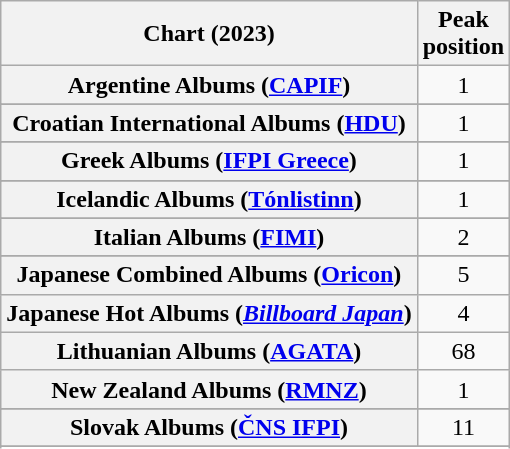<table class="wikitable sortable plainrowheaders" style="text-align:center">
<tr>
<th scope="col">Chart (2023)</th>
<th scope="col">Peak<br>position</th>
</tr>
<tr>
<th scope="row">Argentine Albums (<a href='#'>CAPIF</a>)</th>
<td>1</td>
</tr>
<tr>
</tr>
<tr>
</tr>
<tr>
</tr>
<tr>
</tr>
<tr>
</tr>
<tr>
<th scope="row">Croatian International Albums (<a href='#'>HDU</a>)</th>
<td>1</td>
</tr>
<tr>
</tr>
<tr>
</tr>
<tr>
</tr>
<tr>
</tr>
<tr>
</tr>
<tr>
</tr>
<tr>
<th scope="row">Greek Albums (<a href='#'>IFPI Greece</a>)</th>
<td>1</td>
</tr>
<tr>
</tr>
<tr>
<th scope="row">Icelandic Albums (<a href='#'>Tónlistinn</a>)</th>
<td>1</td>
</tr>
<tr>
</tr>
<tr>
<th scope="row">Italian Albums (<a href='#'>FIMI</a>)</th>
<td>2</td>
</tr>
<tr>
</tr>
<tr>
<th scope="row">Japanese Combined Albums (<a href='#'>Oricon</a>)</th>
<td>5</td>
</tr>
<tr>
<th scope="row">Japanese Hot Albums (<em><a href='#'>Billboard Japan</a></em>)</th>
<td>4</td>
</tr>
<tr>
<th scope="row">Lithuanian Albums (<a href='#'>AGATA</a>)</th>
<td>68</td>
</tr>
<tr>
<th scope="row">New Zealand Albums (<a href='#'>RMNZ</a>)</th>
<td>1</td>
</tr>
<tr>
</tr>
<tr>
</tr>
<tr>
</tr>
<tr>
</tr>
<tr>
<th scope="row">Slovak Albums (<a href='#'>ČNS IFPI</a>)</th>
<td>11</td>
</tr>
<tr>
</tr>
<tr>
</tr>
<tr>
</tr>
<tr>
</tr>
<tr>
</tr>
<tr>
</tr>
</table>
